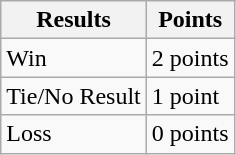<table class="wikitable">
<tr>
<th>Results</th>
<th>Points</th>
</tr>
<tr>
<td>Win</td>
<td>2 points</td>
</tr>
<tr>
<td>Tie/No Result</td>
<td>1 point</td>
</tr>
<tr>
<td>Loss</td>
<td>0 points</td>
</tr>
</table>
